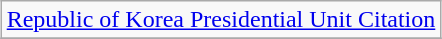<table class="wikitable" style="margin:1em auto; text-align:center;">
<tr>
<td colspan="12"><a href='#'>Republic of Korea Presidential Unit Citation</a></td>
</tr>
<tr>
</tr>
</table>
